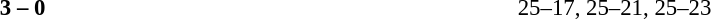<table width=100% cellspacing=1>
<tr>
<th width=20%></th>
<th width=12%></th>
<th width=20%></th>
<th width=33%></th>
<td></td>
</tr>
<tr style=font-size:95%>
<td align=right><strong></strong></td>
<td align=center><strong>3 – 0</strong></td>
<td></td>
<td>25–17, 25–21, 25–23</td>
</tr>
</table>
